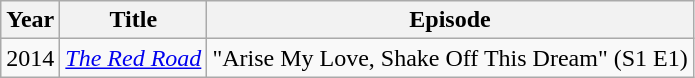<table class="wikitable" style="margin-right: 0;">
<tr>
<th>Year</th>
<th>Title</th>
<th>Episode</th>
</tr>
<tr>
<td>2014</td>
<td><em><a href='#'>The Red Road</a></em></td>
<td>"Arise My Love, Shake Off This Dream" (S1 E1)</td>
</tr>
</table>
